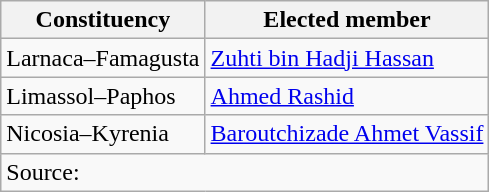<table class=wikitable>
<tr>
<th>Constituency</th>
<th>Elected member</th>
</tr>
<tr>
<td>Larnaca–Famagusta</td>
<td><a href='#'>Zuhti bin Hadji Hassan</a></td>
</tr>
<tr>
<td>Limassol–Paphos</td>
<td><a href='#'>Ahmed Rashid</a></td>
</tr>
<tr>
<td>Nicosia–Kyrenia</td>
<td><a href='#'>Baroutchizade Ahmet Vassif</a></td>
</tr>
<tr>
<td colspan=2>Source: </td>
</tr>
</table>
